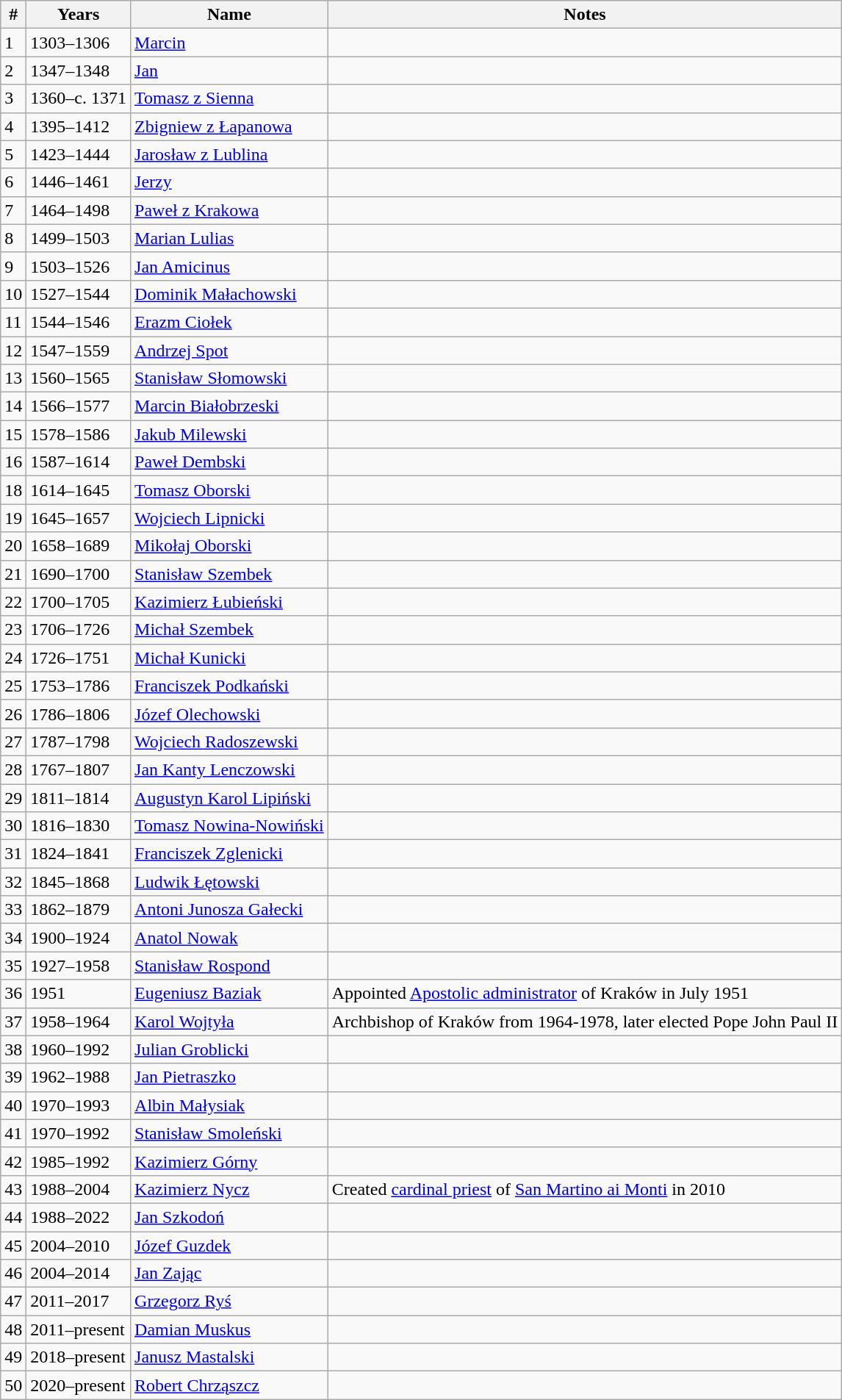<table class="wikitable">
<tr>
<th>#</th>
<th>Years</th>
<th>Name</th>
<th>Notes</th>
</tr>
<tr>
<td>1</td>
<td>1303–1306</td>
<td><a href='#'>Marcin</a></td>
<td></td>
</tr>
<tr>
<td>2</td>
<td>1347–1348</td>
<td><a href='#'>Jan</a></td>
<td></td>
</tr>
<tr>
<td>3</td>
<td>1360–c. 1371</td>
<td><a href='#'>Tomasz z Sienna</a></td>
<td></td>
</tr>
<tr>
<td>4</td>
<td>1395–1412</td>
<td><a href='#'>Zbigniew z Łapanowa</a></td>
<td></td>
</tr>
<tr>
<td>5</td>
<td>1423–1444</td>
<td><a href='#'>Jarosław z Lublina</a></td>
<td></td>
</tr>
<tr>
<td>6</td>
<td>1446–1461</td>
<td><a href='#'>Jerzy</a></td>
<td></td>
</tr>
<tr>
<td>7</td>
<td>1464–1498</td>
<td><a href='#'>Paweł z Krakowa</a></td>
<td></td>
</tr>
<tr>
<td>8</td>
<td>1499–1503</td>
<td><a href='#'>Marian Lulias</a></td>
<td></td>
</tr>
<tr>
<td>9</td>
<td>1503–1526</td>
<td><a href='#'>Jan Amicinus</a></td>
<td></td>
</tr>
<tr>
<td>10</td>
<td>1527–1544</td>
<td><a href='#'>Dominik Małachowski</a></td>
<td></td>
</tr>
<tr>
<td>11</td>
<td>1544–1546</td>
<td><a href='#'>Erazm Ciołek</a></td>
<td></td>
</tr>
<tr>
<td>12</td>
<td>1547–1559</td>
<td><a href='#'>Andrzej Spot</a></td>
<td></td>
</tr>
<tr>
<td>13</td>
<td>1560–1565</td>
<td><a href='#'>Stanisław Słomowski</a></td>
<td></td>
</tr>
<tr>
<td>14</td>
<td>1566–1577</td>
<td><a href='#'>Marcin Białobrzeski</a></td>
<td></td>
</tr>
<tr>
<td>15</td>
<td>1578–1586</td>
<td><a href='#'>Jakub Milewski</a></td>
<td></td>
</tr>
<tr>
<td>16</td>
<td>1587–1614</td>
<td><a href='#'>Paweł Dembski</a></td>
<td></td>
</tr>
<tr>
<td>18</td>
<td>1614–1645</td>
<td><a href='#'>Tomasz Oborski</a></td>
<td></td>
</tr>
<tr>
<td>19</td>
<td>1645–1657</td>
<td><a href='#'>Wojciech Lipnicki</a></td>
<td></td>
</tr>
<tr>
<td>20</td>
<td>1658–1689</td>
<td><a href='#'>Mikołaj Oborski</a></td>
<td></td>
</tr>
<tr>
<td>21</td>
<td>1690–1700</td>
<td><a href='#'>Stanisław Szembek</a></td>
<td></td>
</tr>
<tr>
<td>22</td>
<td>1700–1705</td>
<td><a href='#'>Kazimierz Łubieński</a></td>
<td></td>
</tr>
<tr>
<td>23</td>
<td>1706–1726</td>
<td><a href='#'>Michał Szembek</a></td>
<td></td>
</tr>
<tr>
<td>24</td>
<td>1726–1751</td>
<td><a href='#'>Michał Kunicki</a></td>
<td></td>
</tr>
<tr>
<td>25</td>
<td>1753–1786</td>
<td><a href='#'>Franciszek Podkański</a></td>
<td></td>
</tr>
<tr>
<td>26</td>
<td>1786–1806</td>
<td><a href='#'>Józef Olechowski</a></td>
<td></td>
</tr>
<tr>
<td>27</td>
<td>1787–1798</td>
<td><a href='#'>Wojciech Radoszewski</a></td>
<td></td>
</tr>
<tr>
<td>28</td>
<td>1767–1807</td>
<td><a href='#'>Jan Kanty Lenczowski</a></td>
<td></td>
</tr>
<tr>
<td>29</td>
<td>1811–1814</td>
<td><a href='#'>Augustyn Karol Lipiński</a></td>
<td></td>
</tr>
<tr>
<td>30</td>
<td>1816–1830</td>
<td><a href='#'>Tomasz Nowina-Nowiński</a></td>
<td></td>
</tr>
<tr>
<td>31</td>
<td>1824–1841</td>
<td><a href='#'>Franciszek Zglenicki</a></td>
<td></td>
</tr>
<tr>
<td>32</td>
<td>1845–1868</td>
<td><a href='#'>Ludwik Łętowski</a></td>
<td></td>
</tr>
<tr>
<td>33</td>
<td>1862–1879</td>
<td><a href='#'>Antoni Junosza Gałecki</a></td>
<td></td>
</tr>
<tr>
<td>34</td>
<td>1900–1924</td>
<td><a href='#'>Anatol Nowak</a></td>
<td></td>
</tr>
<tr>
<td>35</td>
<td>1927–1958</td>
<td><a href='#'>Stanisław Rospond</a></td>
<td></td>
</tr>
<tr>
<td>36</td>
<td>1951</td>
<td><a href='#'>Eugeniusz Baziak</a></td>
<td>Appointed <a href='#'>Apostolic administrator</a> of Kraków in July 1951</td>
</tr>
<tr>
<td>37</td>
<td>1958–1964</td>
<td><a href='#'>Karol Wojtyła</a></td>
<td>Archbishop of Kraków from 1964-1978, later elected Pope John Paul II</td>
</tr>
<tr>
<td>38</td>
<td>1960–1992</td>
<td><a href='#'>Julian Groblicki</a></td>
<td></td>
</tr>
<tr>
<td>39</td>
<td>1962–1988</td>
<td><a href='#'>Jan Pietraszko</a></td>
<td></td>
</tr>
<tr>
<td>40</td>
<td>1970–1993</td>
<td><a href='#'>Albin Małysiak</a></td>
<td></td>
</tr>
<tr>
<td>41</td>
<td>1970–1992</td>
<td><a href='#'>Stanisław Smoleński</a></td>
<td></td>
</tr>
<tr>
<td>42</td>
<td>1985–1992</td>
<td><a href='#'>Kazimierz Górny</a></td>
<td></td>
</tr>
<tr>
<td>43</td>
<td>1988–2004</td>
<td><a href='#'>Kazimierz Nycz</a></td>
<td>Created <a href='#'>cardinal priest</a> of <a href='#'>San Martino ai Monti</a> in 2010</td>
</tr>
<tr>
<td>44</td>
<td>1988–2022</td>
<td><a href='#'>Jan Szkodoń</a></td>
<td></td>
</tr>
<tr>
<td>45</td>
<td>2004–2010</td>
<td><a href='#'>Józef Guzdek</a></td>
<td></td>
</tr>
<tr>
<td>46</td>
<td>2004–2014</td>
<td><a href='#'>Jan Zając</a></td>
<td></td>
</tr>
<tr>
<td>47</td>
<td>2011–2017</td>
<td><a href='#'>Grzegorz Ryś</a></td>
<td></td>
</tr>
<tr>
<td>48</td>
<td>2011–present</td>
<td><a href='#'>Damian Muskus</a></td>
</tr>
<tr>
<td>49</td>
<td>2018–present</td>
<td><a href='#'>Janusz Mastalski</a></td>
<td></td>
</tr>
<tr>
<td>50</td>
<td>2020–present</td>
<td><a href='#'>Robert Chrząszcz</a></td>
<td></td>
</tr>
</table>
